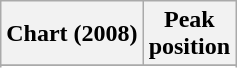<table class="wikitable plainrowheaders " style="text-align:center;">
<tr>
<th scope="col">Chart (2008)</th>
<th scope="col">Peak<br>position</th>
</tr>
<tr>
</tr>
<tr>
</tr>
</table>
